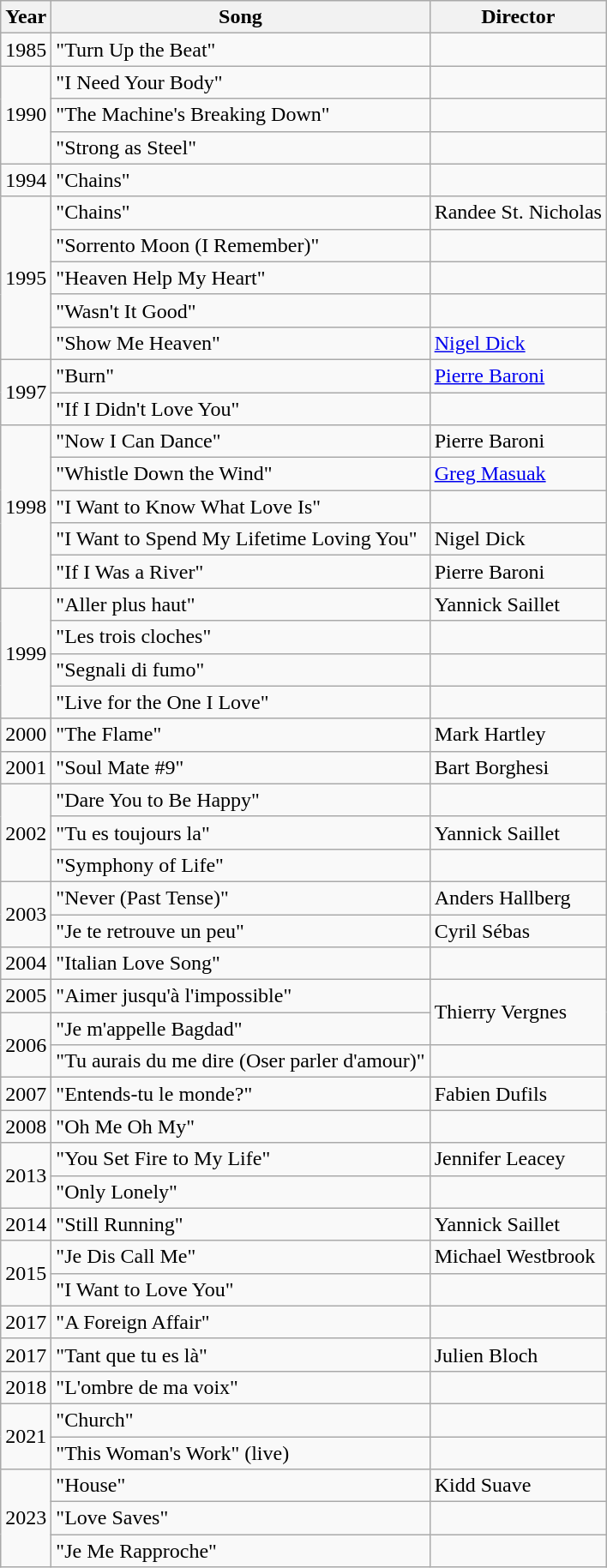<table class="wikitable">
<tr>
<th scope="col">Year</th>
<th scope="col">Song</th>
<th scope="col">Director</th>
</tr>
<tr>
<td>1985</td>
<td>"Turn Up the Beat"</td>
<td></td>
</tr>
<tr>
<td rowspan=3>1990</td>
<td>"I Need Your Body"</td>
<td></td>
</tr>
<tr>
<td>"The Machine's Breaking Down"</td>
<td></td>
</tr>
<tr>
<td>"Strong as Steel"</td>
<td></td>
</tr>
<tr>
<td>1994</td>
<td>"Chains" </td>
<td></td>
</tr>
<tr>
<td rowspan=5>1995</td>
<td>"Chains" </td>
<td>Randee St. Nicholas</td>
</tr>
<tr>
<td>"Sorrento Moon (I Remember)"</td>
<td></td>
</tr>
<tr>
<td>"Heaven Help My Heart"</td>
<td></td>
</tr>
<tr>
<td>"Wasn't It Good"</td>
<td></td>
</tr>
<tr>
<td>"Show Me Heaven"</td>
<td><a href='#'>Nigel Dick</a></td>
</tr>
<tr>
<td rowspan=2>1997</td>
<td>"Burn"</td>
<td><a href='#'>Pierre Baroni</a></td>
</tr>
<tr>
<td>"If I Didn't Love You"</td>
<td></td>
</tr>
<tr>
<td rowspan=5>1998</td>
<td>"Now I Can Dance"</td>
<td>Pierre Baroni</td>
</tr>
<tr>
<td>"Whistle Down the Wind"</td>
<td><a href='#'>Greg Masuak</a></td>
</tr>
<tr>
<td>"I Want to Know What Love Is"</td>
<td></td>
</tr>
<tr>
<td>"I Want to Spend My Lifetime Loving You"</td>
<td>Nigel Dick</td>
</tr>
<tr>
<td>"If I Was a River"</td>
<td>Pierre Baroni</td>
</tr>
<tr>
<td rowspan=4>1999</td>
<td>"Aller plus haut"</td>
<td>Yannick Saillet</td>
</tr>
<tr>
<td>"Les trois cloches"</td>
<td></td>
</tr>
<tr>
<td>"Segnali di fumo"</td>
<td></td>
</tr>
<tr>
<td>"Live for the One I Love"</td>
<td></td>
</tr>
<tr>
<td>2000</td>
<td>"The Flame"</td>
<td>Mark Hartley</td>
</tr>
<tr>
<td>2001</td>
<td>"Soul Mate #9"</td>
<td>Bart Borghesi</td>
</tr>
<tr>
<td rowspan=3>2002</td>
<td>"Dare You to Be Happy"</td>
<td></td>
</tr>
<tr>
<td>"Tu es toujours la"</td>
<td>Yannick Saillet</td>
</tr>
<tr>
<td>"Symphony of Life"</td>
<td></td>
</tr>
<tr>
<td rowspan=2>2003</td>
<td>"Never (Past Tense)"</td>
<td>Anders Hallberg</td>
</tr>
<tr>
<td>"Je te retrouve un peu"</td>
<td>Cyril Sébas</td>
</tr>
<tr>
<td>2004</td>
<td>"Italian Love Song"</td>
<td></td>
</tr>
<tr>
<td>2005</td>
<td>"Aimer jusqu'à l'impossible"</td>
<td rowspan=2>Thierry Vergnes</td>
</tr>
<tr>
<td rowspan=2>2006</td>
<td>"Je m'appelle Bagdad"</td>
</tr>
<tr>
<td>"Tu aurais du me dire (Oser parler d'amour)"</td>
<td></td>
</tr>
<tr>
<td>2007</td>
<td>"Entends-tu le monde?"</td>
<td>Fabien Dufils</td>
</tr>
<tr>
<td>2008</td>
<td>"Oh Me Oh My"</td>
<td></td>
</tr>
<tr>
<td rowspan=2>2013</td>
<td>"You Set Fire to My Life"</td>
<td>Jennifer Leacey</td>
</tr>
<tr>
<td>"Only Lonely"</td>
<td></td>
</tr>
<tr>
<td>2014</td>
<td>"Still Running"</td>
<td>Yannick Saillet</td>
</tr>
<tr>
<td rowspan=2>2015</td>
<td>"Je Dis Call Me"</td>
<td>Michael Westbrook</td>
</tr>
<tr>
<td>"I Want to Love You"</td>
<td></td>
</tr>
<tr>
<td>2017</td>
<td>"A Foreign Affair"</td>
<td></td>
</tr>
<tr>
<td>2017</td>
<td>"Tant que tu es là"</td>
<td>Julien Bloch</td>
</tr>
<tr>
<td>2018</td>
<td>"L'ombre de ma voix"</td>
<td></td>
</tr>
<tr>
<td rowspan=2>2021</td>
<td>"Church"</td>
<td></td>
</tr>
<tr>
<td>"This Woman's Work" (live)</td>
<td></td>
</tr>
<tr>
<td rowspan=3>2023</td>
<td>"House"</td>
<td>Kidd Suave</td>
</tr>
<tr>
<td>"Love Saves"</td>
<td></td>
</tr>
<tr>
<td>"Je Me Rapproche"</td>
<td></td>
</tr>
</table>
